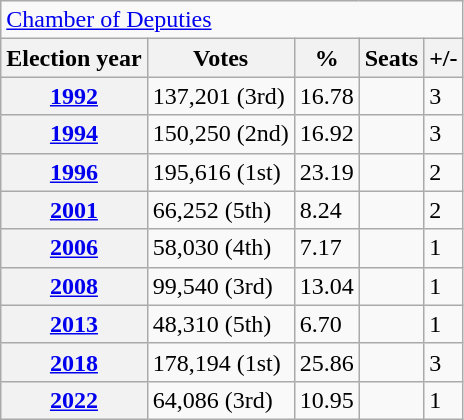<table class="wikitable">
<tr>
<td colspan="6"><a href='#'>Chamber of Deputies</a></td>
</tr>
<tr>
<th>Election year</th>
<th>Votes</th>
<th>%</th>
<th>Seats</th>
<th>+/-</th>
</tr>
<tr>
<th><a href='#'>1992</a></th>
<td>137,201 (3rd)</td>
<td>16.78</td>
<td></td>
<td> 3</td>
</tr>
<tr>
<th><a href='#'>1994</a></th>
<td>150,250 (2nd)</td>
<td>16.92</td>
<td></td>
<td> 3</td>
</tr>
<tr>
<th><a href='#'>1996</a></th>
<td>195,616 (1st)</td>
<td>23.19</td>
<td></td>
<td> 2</td>
</tr>
<tr>
<th><a href='#'>2001</a></th>
<td>66,252 (5th)</td>
<td>8.24</td>
<td></td>
<td> 2</td>
</tr>
<tr>
<th><a href='#'>2006</a></th>
<td>58,030 (4th)</td>
<td>7.17</td>
<td></td>
<td> 1</td>
</tr>
<tr>
<th><a href='#'>2008</a></th>
<td>99,540 (3rd)</td>
<td>13.04</td>
<td></td>
<td> 1</td>
</tr>
<tr>
<th><a href='#'>2013</a></th>
<td>48,310 (5th)</td>
<td>6.70</td>
<td></td>
<td> 1</td>
</tr>
<tr>
<th><a href='#'>2018</a></th>
<td>178,194 (1st)</td>
<td>25.86</td>
<td></td>
<td> 3</td>
</tr>
<tr>
<th><a href='#'>2022</a></th>
<td>64,086 (3rd)</td>
<td>10.95</td>
<td></td>
<td> 1</td>
</tr>
</table>
